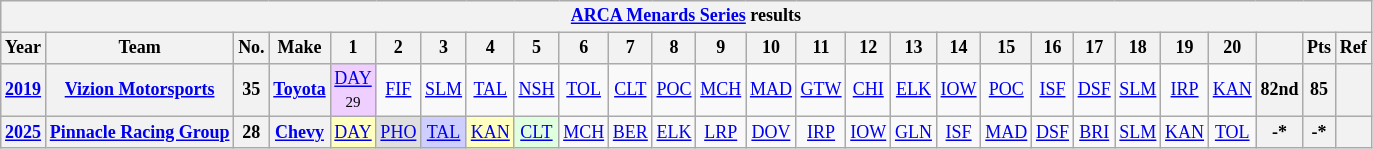<table class="wikitable" style="text-align:center; font-size:75%">
<tr>
<th colspan=27><a href='#'>ARCA Menards Series</a> results</th>
</tr>
<tr>
<th>Year</th>
<th>Team</th>
<th>No.</th>
<th>Make</th>
<th>1</th>
<th>2</th>
<th>3</th>
<th>4</th>
<th>5</th>
<th>6</th>
<th>7</th>
<th>8</th>
<th>9</th>
<th>10</th>
<th>11</th>
<th>12</th>
<th>13</th>
<th>14</th>
<th>15</th>
<th>16</th>
<th>17</th>
<th>18</th>
<th>19</th>
<th>20</th>
<th></th>
<th>Pts</th>
<th>Ref</th>
</tr>
<tr>
<th><a href='#'>2019</a></th>
<th nowrap><a href='#'>Vizion Motorsports</a></th>
<th>35</th>
<th><a href='#'>Toyota</a></th>
<td style="background:#EFCFFF;"><a href='#'>DAY</a><br><small>29</small></td>
<td><a href='#'>FIF</a></td>
<td><a href='#'>SLM</a></td>
<td><a href='#'>TAL</a></td>
<td><a href='#'>NSH</a></td>
<td><a href='#'>TOL</a></td>
<td><a href='#'>CLT</a></td>
<td><a href='#'>POC</a></td>
<td><a href='#'>MCH</a></td>
<td><a href='#'>MAD</a></td>
<td><a href='#'>GTW</a></td>
<td><a href='#'>CHI</a></td>
<td><a href='#'>ELK</a></td>
<td><a href='#'>IOW</a></td>
<td><a href='#'>POC</a></td>
<td><a href='#'>ISF</a></td>
<td><a href='#'>DSF</a></td>
<td><a href='#'>SLM</a></td>
<td><a href='#'>IRP</a></td>
<td><a href='#'>KAN</a></td>
<th>82nd</th>
<th>85</th>
<th></th>
</tr>
<tr>
<th><a href='#'>2025</a></th>
<th><a href='#'>Pinnacle Racing Group</a></th>
<th>28</th>
<th><a href='#'>Chevy</a></th>
<td style="background:#FFFFBF;"><a href='#'>DAY</a><br></td>
<td style="background:#DFDFDF;"><a href='#'>PHO</a><br></td>
<td style="background:#CFCFFF;"><a href='#'>TAL</a><br></td>
<td style="background:#FFFFBF;"><a href='#'>KAN</a><br></td>
<td style="background:#DFFFDF;"><a href='#'>CLT</a><br></td>
<td><a href='#'>MCH</a></td>
<td><a href='#'>BER</a></td>
<td><a href='#'>ELK</a></td>
<td><a href='#'>LRP</a></td>
<td><a href='#'>DOV</a></td>
<td><a href='#'>IRP</a></td>
<td><a href='#'>IOW</a></td>
<td><a href='#'>GLN</a></td>
<td><a href='#'>ISF</a></td>
<td><a href='#'>MAD</a></td>
<td><a href='#'>DSF</a></td>
<td><a href='#'>BRI</a></td>
<td><a href='#'>SLM</a></td>
<td><a href='#'>KAN</a></td>
<td><a href='#'>TOL</a></td>
<th>-*</th>
<th>-*</th>
<th></th>
</tr>
</table>
